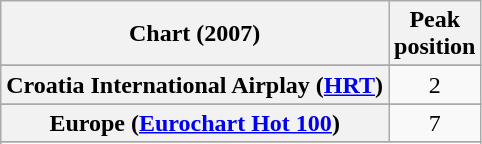<table class="wikitable sortable plainrowheaders" style="text-align:center">
<tr>
<th>Chart (2007)</th>
<th>Peak<br>position</th>
</tr>
<tr>
</tr>
<tr>
</tr>
<tr>
</tr>
<tr>
</tr>
<tr>
<th scope="row">Croatia International Airplay (<a href='#'>HRT</a>)</th>
<td>2</td>
</tr>
<tr>
</tr>
<tr>
</tr>
<tr>
<th scope="row">Europe (<a href='#'>Eurochart Hot 100</a>)</th>
<td>7</td>
</tr>
<tr>
</tr>
<tr>
</tr>
<tr>
</tr>
<tr>
</tr>
<tr>
</tr>
<tr>
</tr>
<tr>
</tr>
<tr>
</tr>
<tr>
</tr>
<tr>
</tr>
<tr>
</tr>
<tr>
</tr>
<tr>
</tr>
</table>
